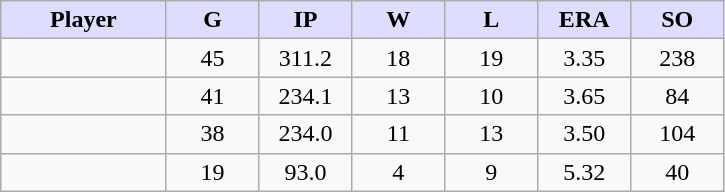<table class="wikitable sortable">
<tr>
<th style="background:#ddf; width:16%;">Player</th>
<th style="background:#ddf; width:9%;">G</th>
<th style="background:#ddf; width:9%;">IP</th>
<th style="background:#ddf; width:9%;">W</th>
<th style="background:#ddf; width:9%;">L</th>
<th style="background:#ddf; width:9%;">ERA</th>
<th style="background:#ddf; width:9%;">SO</th>
</tr>
<tr style="text-align:center;">
<td></td>
<td>45</td>
<td>311.2</td>
<td>18</td>
<td>19</td>
<td>3.35</td>
<td>238</td>
</tr>
<tr style="text-align:center;">
<td></td>
<td>41</td>
<td>234.1</td>
<td>13</td>
<td>10</td>
<td>3.65</td>
<td>84</td>
</tr>
<tr style="text-align:center;">
<td></td>
<td>38</td>
<td>234.0</td>
<td>11</td>
<td>13</td>
<td>3.50</td>
<td>104</td>
</tr>
<tr style="text-align:center;">
<td></td>
<td>19</td>
<td>93.0</td>
<td>4</td>
<td>9</td>
<td>5.32</td>
<td>40</td>
</tr>
</table>
